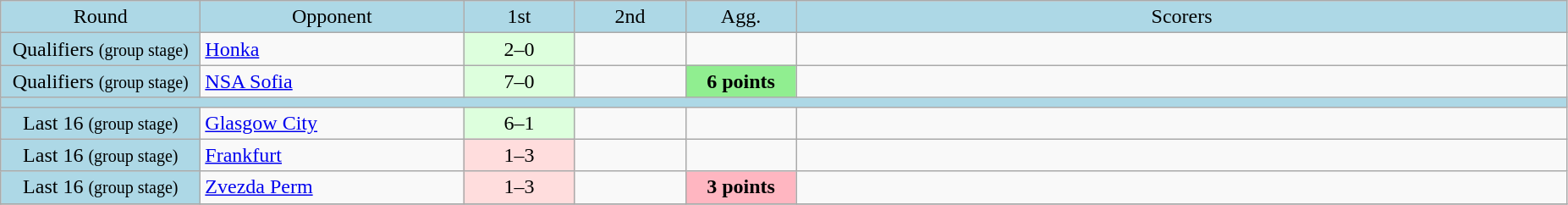<table class="wikitable" style="text-align:center">
<tr bgcolor=lightblue>
<td width=150px>Round</td>
<td width=200px>Opponent</td>
<td width=80px>1st</td>
<td width=80px>2nd</td>
<td width=80px>Agg.</td>
<td width=600px>Scorers</td>
</tr>
<tr>
<td bgcolor=lightblue>Qualifiers <small>(group stage)</small></td>
<td align=left> <a href='#'>Honka</a></td>
<td bgcolor="#ddffdd">2–0</td>
<td></td>
<td></td>
<td align=left></td>
</tr>
<tr>
<td bgcolor=lightblue>Qualifiers <small>(group stage)</small></td>
<td align=left> <a href='#'>NSA Sofia</a></td>
<td bgcolor="#ddffdd">7–0</td>
<td></td>
<td bgcolor=lightgreen><strong>6 points</strong></td>
<td align=left></td>
</tr>
<tr bgcolor=lightblue>
<td colspan=6></td>
</tr>
<tr>
<td bgcolor=lightblue>Last 16 <small>(group stage)</small></td>
<td align=left> <a href='#'>Glasgow City</a></td>
<td bgcolor="#ddffdd">6–1</td>
<td></td>
<td></td>
<td align=left></td>
</tr>
<tr>
<td bgcolor=lightblue>Last 16 <small>(group stage)</small></td>
<td align=left> <a href='#'>Frankfurt</a></td>
<td bgcolor="#ffdddd">1–3</td>
<td></td>
<td></td>
<td align=left></td>
</tr>
<tr>
<td bgcolor=lightblue>Last 16 <small>(group stage)</small></td>
<td align=left> <a href='#'>Zvezda Perm</a></td>
<td bgcolor="#ffdddd">1–3</td>
<td></td>
<td bgcolor=lightpink><strong>3 points</strong></td>
<td align=left></td>
</tr>
<tr>
</tr>
</table>
